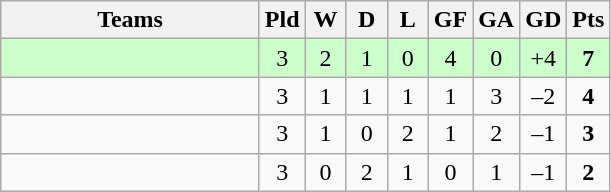<table class="wikitable" style="text-align: center;">
<tr>
<th width=165>Teams</th>
<th width=20>Pld</th>
<th width=20>W</th>
<th width=20>D</th>
<th width=20>L</th>
<th width=20>GF</th>
<th width=20>GA</th>
<th width=20>GD</th>
<th width=20>Pts</th>
</tr>
<tr align=center style="background:#ccffcc;">
<td style="text-align:left;"></td>
<td>3</td>
<td>2</td>
<td>1</td>
<td>0</td>
<td>4</td>
<td>0</td>
<td>+4</td>
<td><strong>7</strong></td>
</tr>
<tr align=center>
<td style="text-align:left;"></td>
<td>3</td>
<td>1</td>
<td>1</td>
<td>1</td>
<td>1</td>
<td>3</td>
<td>–2</td>
<td><strong>4</strong></td>
</tr>
<tr align=center>
<td style="text-align:left;"></td>
<td>3</td>
<td>1</td>
<td>0</td>
<td>2</td>
<td>1</td>
<td>2</td>
<td>–1</td>
<td><strong>3</strong></td>
</tr>
<tr align=center>
<td style="text-align:left;"></td>
<td>3</td>
<td>0</td>
<td>2</td>
<td>1</td>
<td>0</td>
<td>1</td>
<td>–1</td>
<td><strong>2</strong></td>
</tr>
</table>
